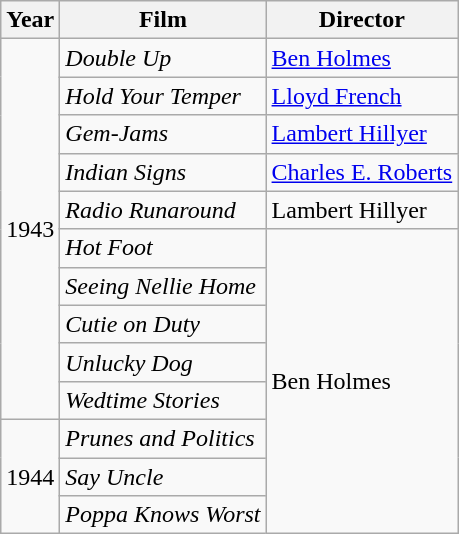<table class="wikitable">
<tr>
<th>Year</th>
<th>Film</th>
<th>Director</th>
</tr>
<tr>
<td rowspan=10>1943</td>
<td><em>Double Up</em></td>
<td><a href='#'>Ben Holmes</a></td>
</tr>
<tr>
<td><em>Hold Your Temper</em></td>
<td><a href='#'>Lloyd French</a></td>
</tr>
<tr>
<td><em>Gem-Jams</em></td>
<td><a href='#'>Lambert Hillyer</a></td>
</tr>
<tr>
<td><em>Indian Signs</em></td>
<td><a href='#'>Charles E. Roberts</a></td>
</tr>
<tr>
<td><em>Radio Runaround</em></td>
<td>Lambert Hillyer</td>
</tr>
<tr>
<td><em>Hot Foot</em></td>
<td rowspan=8>Ben Holmes</td>
</tr>
<tr>
<td><em>Seeing Nellie Home</em></td>
</tr>
<tr>
<td><em>Cutie on Duty</em></td>
</tr>
<tr>
<td><em>Unlucky Dog</em></td>
</tr>
<tr>
<td><em>Wedtime Stories</em></td>
</tr>
<tr>
<td rowspan=3>1944</td>
<td><em>Prunes and Politics</em></td>
</tr>
<tr>
<td><em>Say Uncle</em></td>
</tr>
<tr>
<td><em>Poppa Knows Worst</em></td>
</tr>
</table>
